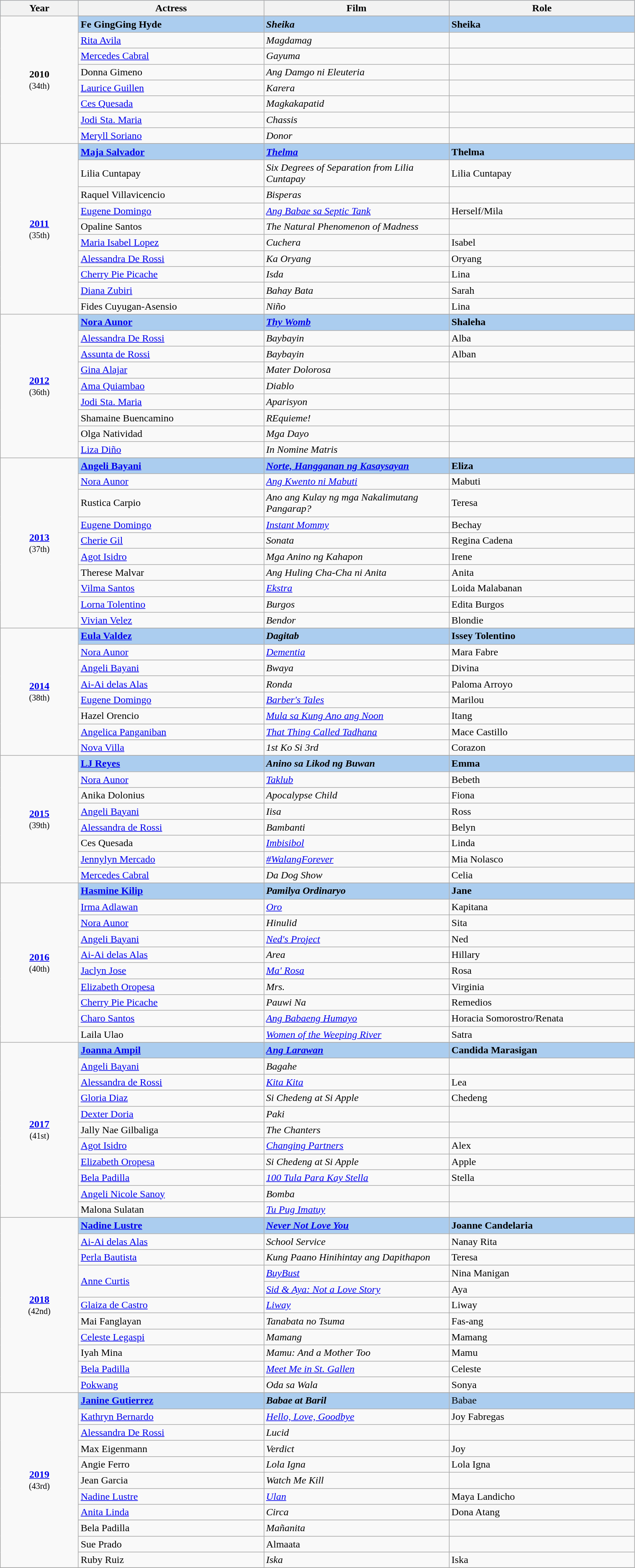<table class="wikitable" style="width:80%">
<tr bgcolor="#ABCDEF">
<th width="8%">Year</th>
<th width="19%">Actress</th>
<th width="19%">Film</th>
<th width="19%">Role</th>
</tr>
<tr>
<td rowspan=9 style="text-align:center"><strong>2010</strong><br><small>(34th)</small></td>
</tr>
<tr style="background:#ABCDEF">
<td><strong>Fe GingGing Hyde</strong></td>
<td><strong><em>Sheika</em></strong></td>
<td><strong>Sheika</strong></td>
</tr>
<tr>
<td><a href='#'>Rita Avila</a></td>
<td><em>Magdamag</em></td>
<td></td>
</tr>
<tr>
<td><a href='#'>Mercedes Cabral</a></td>
<td><em>Gayuma</em></td>
<td></td>
</tr>
<tr>
<td>Donna Gimeno</td>
<td><em>Ang Damgo ni Eleuteria</em></td>
<td></td>
</tr>
<tr>
<td><a href='#'>Laurice Guillen</a></td>
<td><em>Karera</em></td>
<td></td>
</tr>
<tr>
<td><a href='#'>Ces Quesada</a></td>
<td><em>Magkakapatid</em></td>
<td></td>
</tr>
<tr>
<td><a href='#'>Jodi Sta. Maria</a></td>
<td><em>Chassis</em></td>
<td></td>
</tr>
<tr>
<td><a href='#'>Meryll Soriano</a></td>
<td><em>Donor</em></td>
<td></td>
</tr>
<tr>
<td rowspan=11 style="text-align:center"><strong><a href='#'>2011</a></strong><br><small>(35th)</small></td>
</tr>
<tr style="background:#ABCDEF">
<td><strong><a href='#'>Maja Salvador</a></strong></td>
<td><strong><em><a href='#'>Thelma</a></em></strong></td>
<td><strong>Thelma</strong></td>
</tr>
<tr>
<td>Lilia Cuntapay</td>
<td><em>Six Degrees of Separation from Lilia Cuntapay</em></td>
<td>Lilia Cuntapay</td>
</tr>
<tr>
<td>Raquel Villavicencio</td>
<td><em>Bisperas</em></td>
<td></td>
</tr>
<tr>
<td><a href='#'>Eugene Domingo</a></td>
<td><em><a href='#'>Ang Babae sa Septic Tank</a></em></td>
<td>Herself/Mila</td>
</tr>
<tr>
<td>Opaline Santos</td>
<td><em>The Natural Phenomenon of Madness</em></td>
<td></td>
</tr>
<tr>
<td><a href='#'>Maria Isabel Lopez</a></td>
<td><em>Cuchera</em></td>
<td>Isabel</td>
</tr>
<tr>
<td><a href='#'>Alessandra De Rossi</a></td>
<td><em>Ka Oryang</em></td>
<td>Oryang</td>
</tr>
<tr>
<td><a href='#'>Cherry Pie Picache</a></td>
<td><em>Isda</em></td>
<td>Lina</td>
</tr>
<tr>
<td><a href='#'>Diana Zubiri</a></td>
<td><em>Bahay Bata</em></td>
<td>Sarah</td>
</tr>
<tr>
<td>Fides Cuyugan-Asensio</td>
<td><em>Niño</em></td>
<td>Lina</td>
</tr>
<tr>
<td rowspan=10 style="text-align:center"><strong><a href='#'>2012</a></strong><br><small>(36th)</small></td>
</tr>
<tr style="background:#ABCDEF">
<td><strong><a href='#'>Nora Aunor</a></strong></td>
<td><strong><em><a href='#'>Thy Womb</a></em></strong></td>
<td><strong>Shaleha</strong></td>
</tr>
<tr>
<td><a href='#'>Alessandra De Rossi</a></td>
<td><em>Baybayin</em></td>
<td>Alba</td>
</tr>
<tr>
<td><a href='#'>Assunta de Rossi</a></td>
<td><em>Baybayin</em></td>
<td>Alban</td>
</tr>
<tr>
<td><a href='#'>Gina Alajar</a></td>
<td><em>Mater Dolorosa</em></td>
<td></td>
</tr>
<tr>
<td><a href='#'>Ama Quiambao</a></td>
<td><em>Diablo</em></td>
<td></td>
</tr>
<tr>
<td><a href='#'>Jodi Sta. Maria</a></td>
<td><em>Aparisyon</em></td>
<td></td>
</tr>
<tr>
<td>Shamaine Buencamino</td>
<td><em> REquieme!</em></td>
<td></td>
</tr>
<tr>
<td>Olga Natividad</td>
<td><em>Mga Dayo</em></td>
<td></td>
</tr>
<tr>
<td><a href='#'>Liza Diño</a></td>
<td><em> In Nomine Matris</em></td>
<td></td>
</tr>
<tr>
<td rowspan=11 style="text-align:center"><strong><a href='#'>2013</a></strong><br><small>(37th)</small></td>
</tr>
<tr style="background:#ABCDEF">
<td><strong><a href='#'>Angeli Bayani</a></strong></td>
<td><strong><em><a href='#'>Norte, Hangganan ng Kasaysayan</a></em></strong></td>
<td><strong>Eliza</strong></td>
</tr>
<tr>
<td><a href='#'>Nora Aunor</a></td>
<td><em><a href='#'>Ang Kwento ni Mabuti</a></em></td>
<td>Mabuti</td>
</tr>
<tr>
<td>Rustica Carpio</td>
<td><em>Ano ang Kulay ng mga Nakalimutang Pangarap?</em></td>
<td>Teresa</td>
</tr>
<tr>
<td><a href='#'>Eugene Domingo</a></td>
<td><em><a href='#'>Instant Mommy</a></em></td>
<td>Bechay</td>
</tr>
<tr>
<td><a href='#'>Cherie Gil</a></td>
<td><em>Sonata</em></td>
<td>Regina Cadena</td>
</tr>
<tr>
<td><a href='#'>Agot Isidro</a></td>
<td><em>Mga Anino ng Kahapon</em></td>
<td>Irene</td>
</tr>
<tr>
<td>Therese Malvar</td>
<td><em>Ang Huling Cha-Cha ni Anita</em></td>
<td>Anita</td>
</tr>
<tr>
<td><a href='#'>Vilma Santos</a></td>
<td><em><a href='#'>Ekstra</a></em></td>
<td>Loida Malabanan</td>
</tr>
<tr>
<td><a href='#'>Lorna Tolentino</a></td>
<td><em>Burgos</em></td>
<td>Edita Burgos</td>
</tr>
<tr>
<td><a href='#'>Vivian Velez</a></td>
<td><em>Bendor</em></td>
<td>Blondie</td>
</tr>
<tr>
<td rowspan=9 style="text-align:center"><strong><a href='#'>2014</a></strong><br><small>(38th)</small></td>
</tr>
<tr style="background:#ABCDEF">
<td><strong><a href='#'>Eula Valdez</a></strong></td>
<td><strong><em>Dagitab</em></strong></td>
<td><strong>Issey Tolentino</strong></td>
</tr>
<tr>
<td><a href='#'>Nora Aunor</a></td>
<td><em><a href='#'>Dementia</a></em></td>
<td>Mara Fabre</td>
</tr>
<tr>
<td><a href='#'>Angeli Bayani</a></td>
<td><em>Bwaya</em></td>
<td>Divina</td>
</tr>
<tr>
<td><a href='#'>Ai-Ai delas Alas</a></td>
<td><em>Ronda</em></td>
<td>Paloma Arroyo</td>
</tr>
<tr>
<td><a href='#'>Eugene Domingo</a></td>
<td><em><a href='#'>Barber's Tales</a></em></td>
<td>Marilou</td>
</tr>
<tr>
<td>Hazel Orencio</td>
<td><em><a href='#'>Mula sa Kung Ano ang Noon</a></em></td>
<td>Itang</td>
</tr>
<tr>
<td><a href='#'>Angelica Panganiban</a></td>
<td><em><a href='#'>That Thing Called Tadhana</a></em></td>
<td>Mace Castillo</td>
</tr>
<tr>
<td><a href='#'>Nova Villa</a></td>
<td><em>1st Ko Si 3rd</em></td>
<td>Corazon</td>
</tr>
<tr>
<td rowspan=9 style="text-align:center"><strong><a href='#'>2015</a></strong><br><small>(39th)</small></td>
</tr>
<tr style="background:#ABCDEF">
<td><strong><a href='#'>LJ Reyes</a></strong></td>
<td><strong><em>Anino sa Likod ng Buwan</em></strong></td>
<td><strong>Emma</strong></td>
</tr>
<tr>
<td><a href='#'>Nora Aunor</a></td>
<td><em> <a href='#'>Taklub</a></em></td>
<td>Bebeth</td>
</tr>
<tr>
<td>Anika Dolonius</td>
<td><em>Apocalypse Child</em></td>
<td>Fiona</td>
</tr>
<tr>
<td><a href='#'>Angeli Bayani</a></td>
<td><em>Iisa</em></td>
<td>Ross</td>
</tr>
<tr>
<td><a href='#'>Alessandra de Rossi</a></td>
<td><em>Bambanti</em></td>
<td>Belyn</td>
</tr>
<tr>
<td>Ces Quesada</td>
<td><em><a href='#'>Imbisibol</a></em></td>
<td>Linda</td>
</tr>
<tr>
<td><a href='#'>Jennylyn Mercado</a></td>
<td><em><a href='#'>#WalangForever</a></em></td>
<td>Mia Nolasco</td>
</tr>
<tr>
<td><a href='#'>Mercedes Cabral</a></td>
<td><em>Da Dog Show</em></td>
<td>Celia</td>
</tr>
<tr>
<td rowspan=11 style="text-align:center"><strong><a href='#'>2016</a></strong><br><small>(40th)</small></td>
</tr>
<tr style="background:#ABCDEF">
<td><strong><a href='#'>Hasmine Kilip</a></strong></td>
<td><strong><em>Pamilya Ordinaryo</em></strong></td>
<td><strong>Jane</strong></td>
</tr>
<tr>
<td><a href='#'>Irma Adlawan</a></td>
<td><em><a href='#'>Oro</a></em></td>
<td>Kapitana</td>
</tr>
<tr>
<td><a href='#'>Nora Aunor</a></td>
<td><em>Hinulid</em></td>
<td>Sita</td>
</tr>
<tr>
<td><a href='#'>Angeli Bayani</a></td>
<td><em><a href='#'>Ned's Project</a></em></td>
<td>Ned</td>
</tr>
<tr>
<td><a href='#'>Ai-Ai delas Alas</a></td>
<td><em>Area</em></td>
<td>Hillary</td>
</tr>
<tr>
<td><a href='#'>Jaclyn Jose</a></td>
<td><em><a href='#'>Ma' Rosa</a></em></td>
<td>Rosa</td>
</tr>
<tr>
<td><a href='#'>Elizabeth Oropesa</a></td>
<td><em>Mrs.</em></td>
<td>Virginia</td>
</tr>
<tr>
<td><a href='#'>Cherry Pie Picache</a></td>
<td><em>Pauwi Na</em></td>
<td>Remedios</td>
</tr>
<tr>
<td><a href='#'>Charo Santos</a></td>
<td><em><a href='#'>Ang Babaeng Humayo</a></em></td>
<td>Horacia Somorostro/Renata</td>
</tr>
<tr>
<td>Laila Ulao</td>
<td><em><a href='#'>Women of the Weeping River</a></em></td>
<td>Satra</td>
</tr>
<tr>
<td rowspan=12 style="text-align:center"><strong><a href='#'>2017</a></strong><br><small>(41st)</small></td>
</tr>
<tr style="background:#ABCDEF">
<td><strong><a href='#'>Joanna Ampil</a></strong></td>
<td><strong><em><a href='#'>Ang Larawan</a></em></strong></td>
<td><strong>Candida Marasigan</strong></td>
</tr>
<tr>
<td><a href='#'>Angeli Bayani</a></td>
<td><em>Bagahe</em></td>
<td></td>
</tr>
<tr>
<td><a href='#'>Alessandra de Rossi</a></td>
<td><em><a href='#'>Kita Kita</a></em></td>
<td>Lea</td>
</tr>
<tr>
<td><a href='#'>Gloria Diaz</a></td>
<td><em>Si Chedeng at Si Apple</em></td>
<td>Chedeng</td>
</tr>
<tr>
<td><a href='#'>Dexter Doria</a></td>
<td><em>Paki</em></td>
<td></td>
</tr>
<tr>
<td>Jally Nae Gilbaliga</td>
<td><em>The Chanters</em></td>
<td></td>
</tr>
<tr>
<td><a href='#'>Agot Isidro</a></td>
<td><em><a href='#'>Changing Partners</a></em></td>
<td>Alex</td>
</tr>
<tr>
<td><a href='#'>Elizabeth Oropesa</a></td>
<td><em>Si Chedeng at Si Apple</em></td>
<td>Apple</td>
</tr>
<tr>
<td><a href='#'>Bela Padilla</a></td>
<td><em><a href='#'>100 Tula Para Kay Stella</a></em></td>
<td>Stella</td>
</tr>
<tr>
<td><a href='#'>Angeli Nicole Sanoy</a></td>
<td><em>Bomba</em></td>
<td></td>
</tr>
<tr>
<td>Malona Sulatan</td>
<td><em><a href='#'>Tu Pug Imatuy</a></em></td>
<td></td>
</tr>
<tr>
<td rowspan="12" style="text-align:center"><strong><a href='#'>2018</a></strong><br><small>(42nd)</small></td>
</tr>
<tr style="background:#ABCDEF">
<td><strong><a href='#'>Nadine Lustre</a></strong></td>
<td><strong><em><a href='#'>Never Not Love You</a></em></strong></td>
<td><strong>Joanne Candelaria</strong></td>
</tr>
<tr>
<td><a href='#'>Ai-Ai delas Alas</a></td>
<td><em>School Service</em></td>
<td>Nanay Rita</td>
</tr>
<tr>
<td><a href='#'>Perla Bautista</a></td>
<td><em>Kung Paano Hinihintay ang Dapithapon</em></td>
<td>Teresa</td>
</tr>
<tr>
<td rowspan="2"><a href='#'>Anne Curtis</a></td>
<td><em><a href='#'>BuyBust</a></em></td>
<td>Nina Manigan</td>
</tr>
<tr>
<td><em><a href='#'>Sid & Aya: Not a Love Story</a></em></td>
<td>Aya</td>
</tr>
<tr>
<td><a href='#'>Glaiza de Castro</a></td>
<td><em><a href='#'>Liway</a></em></td>
<td>Liway</td>
</tr>
<tr>
<td>Mai Fanglayan</td>
<td><em>Tanabata no Tsuma</em></td>
<td>Fas-ang</td>
</tr>
<tr>
<td><a href='#'>Celeste Legaspi</a></td>
<td><em>Mamang</em></td>
<td>Mamang</td>
</tr>
<tr>
<td>Iyah Mina</td>
<td><em>Mamu: And a Mother Too</em></td>
<td>Mamu</td>
</tr>
<tr>
<td><a href='#'>Bela Padilla</a></td>
<td><em><a href='#'>Meet Me in St. Gallen</a></em></td>
<td>Celeste</td>
</tr>
<tr>
<td><a href='#'>Pokwang</a></td>
<td><em>Oda sa Wala</em></td>
<td>Sonya</td>
</tr>
<tr>
<td rowspan=12 style="text-align:center"><strong><a href='#'>2019</a></strong><br><small>(43rd)</small></td>
</tr>
<tr style="background:#ABCDEF">
<td><strong><a href='#'>Janine Gutierrez</a></strong></td>
<td><strong><em>Babae at Baril</em></strong></td>
<td>Babae</td>
</tr>
<tr>
<td><a href='#'>Kathryn Bernardo</a></td>
<td><em><a href='#'>Hello, Love, Goodbye</a></em></td>
<td>Joy Fabregas</td>
</tr>
<tr>
<td><a href='#'>Alessandra De Rossi</a></td>
<td><em>Lucid</em></td>
<td></td>
</tr>
<tr>
<td>Max Eigenmann</td>
<td><em>Verdict</em></td>
<td>Joy</td>
</tr>
<tr>
<td>Angie Ferro</td>
<td><em>Lola Igna</em></td>
<td>Lola Igna</td>
</tr>
<tr>
<td>Jean Garcia</td>
<td><em>Watch Me Kill</em></td>
<td></td>
</tr>
<tr>
<td><a href='#'>Nadine Lustre</a></td>
<td><em><a href='#'>Ulan</a></em></td>
<td>Maya Landicho</td>
</tr>
<tr>
<td><a href='#'>Anita Linda</a></td>
<td><em>Circa</em></td>
<td>Dona Atang</td>
</tr>
<tr>
<td>Bela Padilla</td>
<td><em>Mañanita</em></td>
<td></td>
</tr>
<tr>
<td>Sue Prado</td>
<td>Almaata</td>
<td></td>
</tr>
<tr>
<td>Ruby Ruiz</td>
<td><em>Iska</em></td>
<td>Iska</td>
</tr>
<tr>
</tr>
</table>
